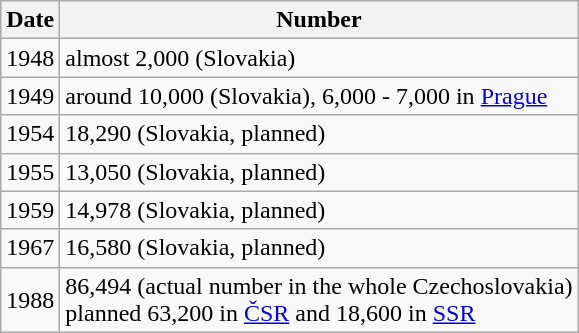<table class="wikitable">
<tr>
<th>Date</th>
<th>Number</th>
</tr>
<tr>
<td>1948</td>
<td>almost 2,000 (Slovakia)</td>
</tr>
<tr>
<td>1949</td>
<td>around 10,000 (Slovakia), 6,000 - 7,000 in <a href='#'>Prague</a></td>
</tr>
<tr>
<td>1954</td>
<td>18,290 (Slovakia, planned)</td>
</tr>
<tr>
<td>1955</td>
<td>13,050 (Slovakia, planned)</td>
</tr>
<tr>
<td>1959</td>
<td>14,978 (Slovakia, planned)</td>
</tr>
<tr>
<td>1967</td>
<td>16,580 (Slovakia, planned)</td>
</tr>
<tr>
<td>1988</td>
<td>86,494 (actual number in the whole Czechoslovakia)<br> planned 63,200 in <a href='#'>ČSR</a> and 18,600 in <a href='#'>SSR</a></td>
</tr>
</table>
